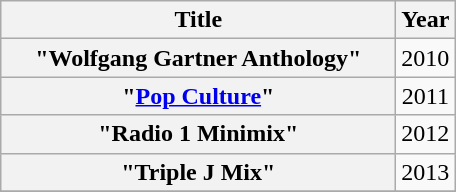<table class="wikitable plainrowheaders" style="text-align:center;">
<tr>
<th scope="col" style="width:16em">Title</th>
<th scope="col">Year</th>
</tr>
<tr>
<th scope="row">"Wolfgang Gartner Anthology"</th>
<td>2010</td>
</tr>
<tr>
<th scope="row">"<a href='#'>Pop Culture</a>"</th>
<td>2011</td>
</tr>
<tr>
<th scope="row">"Radio 1 Minimix"</th>
<td>2012</td>
</tr>
<tr>
<th scope="row">"Triple J Mix"</th>
<td>2013</td>
</tr>
<tr>
</tr>
</table>
